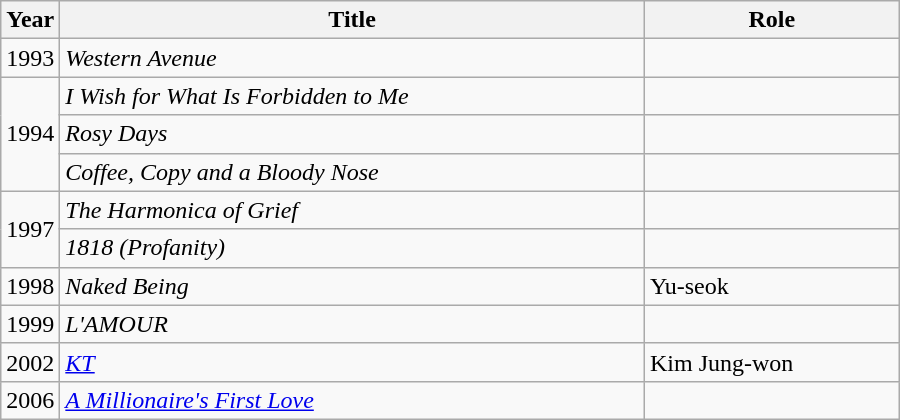<table class="wikitable" style="width:600px">
<tr>
<th width=10>Year</th>
<th>Title</th>
<th>Role</th>
</tr>
<tr>
<td>1993</td>
<td><em>Western Avenue</em></td>
<td></td>
</tr>
<tr>
<td rowspan=3>1994</td>
<td><em>I Wish for What Is Forbidden to Me</em></td>
<td></td>
</tr>
<tr>
<td><em>Rosy Days</em></td>
<td></td>
</tr>
<tr>
<td><em>Coffee, Copy and a Bloody Nose</em></td>
<td></td>
</tr>
<tr>
<td rowspan=2>1997</td>
<td><em>The Harmonica of Grief</em></td>
<td></td>
</tr>
<tr>
<td><em>1818 (Profanity)</em></td>
<td></td>
</tr>
<tr>
<td>1998</td>
<td><em>Naked Being</em></td>
<td>Yu-seok</td>
</tr>
<tr>
<td>1999</td>
<td><em>L'AMOUR</em></td>
<td></td>
</tr>
<tr>
<td>2002</td>
<td><em><a href='#'>KT</a></em></td>
<td>Kim Jung-won</td>
</tr>
<tr>
<td>2006</td>
<td><em><a href='#'>A Millionaire's First Love</a></em></td>
<td></td>
</tr>
</table>
